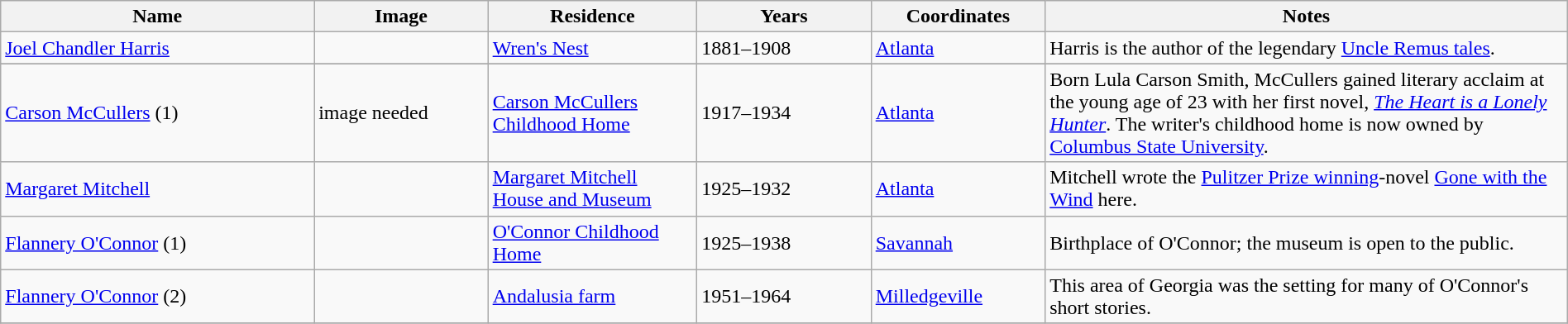<table class="wikitable sortable" style="width: 100%">
<tr>
<th width="18%">Name</th>
<th width="10%">Image</th>
<th width="12%">Residence</th>
<th width="10%">Years</th>
<th width="10%">Coordinates</th>
<th width="30%">Notes</th>
</tr>
<tr>
<td><a href='#'>Joel Chandler Harris</a></td>
<td></td>
<td><a href='#'>Wren's Nest</a></td>
<td>1881–1908</td>
<td><a href='#'>Atlanta</a> <br></td>
<td>Harris is the author of the legendary <a href='#'>Uncle Remus tales</a>.</td>
</tr>
<tr>
</tr>
<tr>
<td><a href='#'>Carson McCullers</a> (1)</td>
<td>image needed</td>
<td><a href='#'>Carson McCullers Childhood Home</a></td>
<td>1917–1934</td>
<td><a href='#'>Atlanta</a> <br></td>
<td>Born Lula Carson Smith, McCullers gained literary acclaim at the young age of 23 with her first novel, <em><a href='#'>The Heart is a Lonely Hunter</a></em>. The writer's childhood home is now owned by <a href='#'>Columbus State University</a>.</td>
</tr>
<tr>
<td><a href='#'>Margaret Mitchell</a></td>
<td></td>
<td><a href='#'>Margaret Mitchell House and Museum</a></td>
<td>1925–1932</td>
<td><a href='#'>Atlanta</a> <br></td>
<td>Mitchell wrote the <a href='#'>Pulitzer Prize winning</a>-novel <a href='#'>Gone with the Wind</a> here.</td>
</tr>
<tr>
<td><a href='#'>Flannery O'Connor</a> (1)</td>
<td></td>
<td><a href='#'>O'Connor Childhood Home</a></td>
<td>1925–1938</td>
<td><a href='#'>Savannah</a> <br> </td>
<td>Birthplace of O'Connor; the museum is open to the public.</td>
</tr>
<tr>
<td><a href='#'>Flannery O'Connor</a> (2)</td>
<td></td>
<td><a href='#'>Andalusia farm</a></td>
<td>1951–1964</td>
<td><a href='#'>Milledgeville</a> <br> </td>
<td>This area of Georgia was the setting for many of O'Connor's short stories.</td>
</tr>
<tr>
</tr>
</table>
